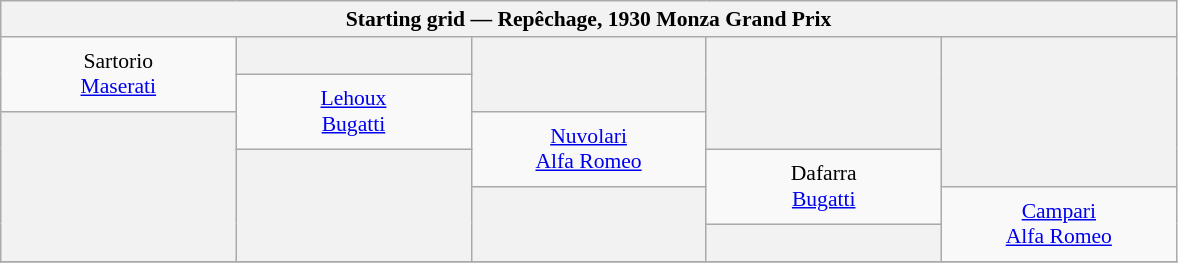<table class="wikitable" style="font-size: 90%;">
<tr>
<th colspan=5>Starting grid — Repêchage, 1930 Monza Grand Prix</th>
</tr>
<tr align="center" style="height: 25px;">
<td rowspan=2 width=150px> Sartorio<br><a href='#'>Maserati</a></td>
<th width=150px></th>
<th rowspan=2 width=150px></th>
<th rowspan=3 width=150px></th>
<th rowspan=4 width=150px></th>
</tr>
<tr align="center" style="height: 25px;">
<td rowspan=2> <a href='#'>Lehoux</a><br><a href='#'>Bugatti</a></td>
</tr>
<tr align="center" style="height: 25px;">
<th rowspan=4></th>
<td rowspan=2> <a href='#'>Nuvolari</a><br><a href='#'>Alfa Romeo</a></td>
</tr>
<tr align="center" style="height: 25px;">
<th rowspan=3></th>
<td rowspan=2> Dafarra<br><a href='#'>Bugatti</a></td>
</tr>
<tr align="center" style="height: 25px;">
<th rowspan=2></th>
<td rowspan=2> <a href='#'>Campari</a><br><a href='#'>Alfa Romeo</a></td>
</tr>
<tr align="center" style="height: 25px;">
<th></th>
</tr>
<tr>
</tr>
</table>
